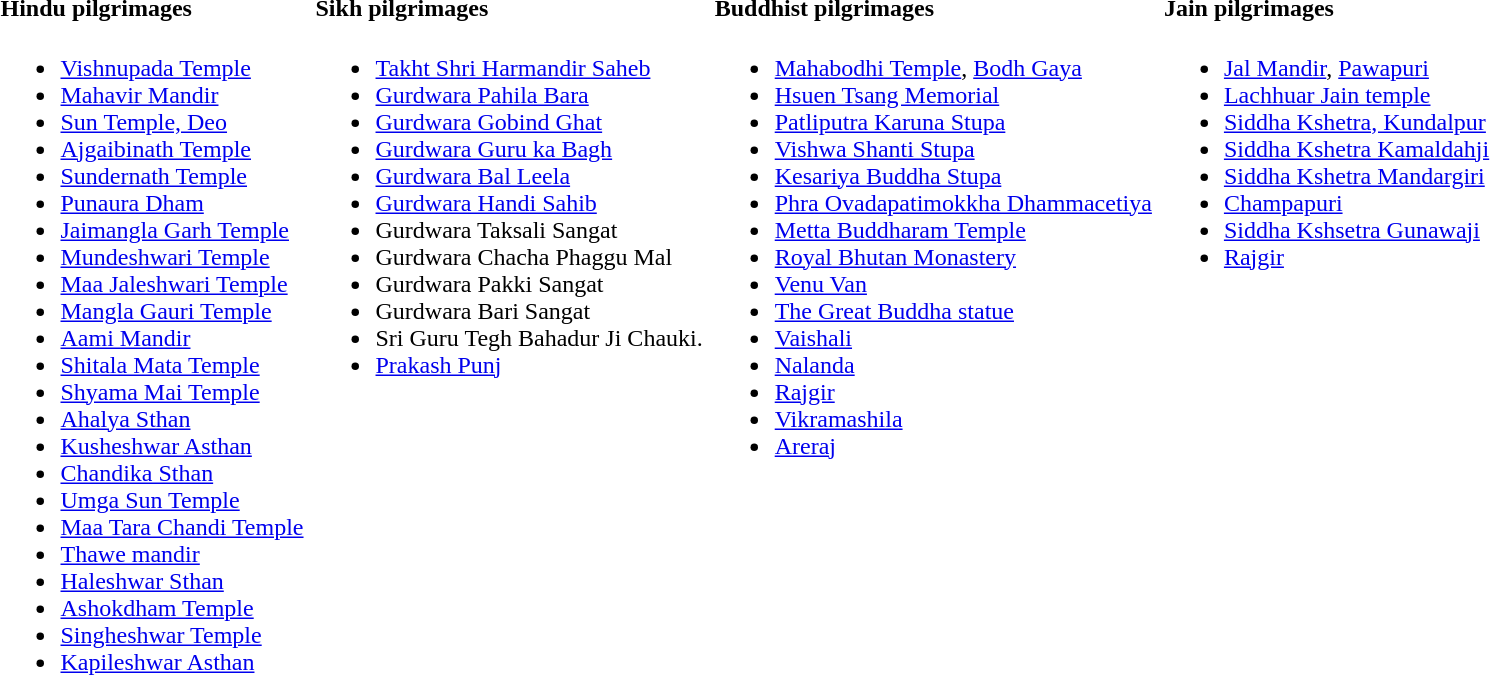<table>
<tr>
<td valign="top"><br><h4>Hindu pilgrimages</h4><ul><li><a href='#'>Vishnupada Temple</a></li><li><a href='#'>Mahavir Mandir</a></li><li><a href='#'>Sun Temple, Deo</a></li><li><a href='#'>Ajgaibinath Temple</a></li><li><a href='#'>Sundernath Temple</a></li><li><a href='#'>Punaura Dham</a></li><li><a href='#'>Jaimangla Garh Temple</a></li><li><a href='#'>Mundeshwari Temple</a></li><li><a href='#'>Maa Jaleshwari Temple</a></li><li><a href='#'>Mangla Gauri Temple</a></li><li><a href='#'>Aami Mandir</a></li><li><a href='#'>Shitala Mata Temple</a></li><li><a href='#'>Shyama Mai Temple</a></li><li><a href='#'>Ahalya Sthan</a></li><li><a href='#'>Kusheshwar Asthan</a></li><li><a href='#'>Chandika Sthan</a></li><li><a href='#'>Umga Sun Temple</a></li><li><a href='#'>Maa Tara Chandi Temple</a></li><li><a href='#'>Thawe mandir</a></li><li><a href='#'>Haleshwar Sthan</a></li><li><a href='#'>Ashokdham Temple</a></li><li><a href='#'>Singheshwar Temple</a></li><li><a href='#'>Kapileshwar Asthan</a></li></ul></td>
<td valign="top"></td>
<td valign="top"><br><h4>Sikh pilgrimages</h4><ul><li><a href='#'>Takht Shri Harmandir Saheb</a></li><li><a href='#'>Gurdwara Pahila Bara</a></li><li><a href='#'>Gurdwara Gobind Ghat</a></li><li><a href='#'>Gurdwara Guru ka Bagh</a></li><li><a href='#'>Gurdwara Bal Leela</a></li><li><a href='#'>Gurdwara Handi Sahib</a></li><li>Gurdwara Taksali Sangat</li><li>Gurdwara Chacha Phaggu Mal</li><li>Gurdwara Pakki Sangat</li><li>Gurdwara Bari Sangat</li><li>Sri Guru Tegh Bahadur Ji Chauki.</li><li><a href='#'>Prakash Punj</a></li></ul></td>
<td valign="top"></td>
<td valign="top"><br><h4>Buddhist pilgrimages</h4><ul><li><a href='#'>Mahabodhi Temple</a>, <a href='#'>Bodh Gaya</a></li><li><a href='#'>Hsuen Tsang Memorial</a></li><li><a href='#'>Patliputra Karuna Stupa</a></li><li><a href='#'>Vishwa Shanti Stupa</a></li><li><a href='#'>Kesariya Buddha Stupa</a></li><li><a href='#'>Phra Ovadapatimokkha Dhammacetiya</a></li><li><a href='#'>Metta Buddharam Temple</a></li><li><a href='#'>Royal Bhutan Monastery</a></li><li><a href='#'>Venu Van</a></li><li><a href='#'>The Great Buddha statue</a></li><li><a href='#'>Vaishali</a></li><li><a href='#'>Nalanda</a></li><li><a href='#'>Rajgir</a></li><li><a href='#'>Vikramashila</a></li><li><a href='#'>Areraj</a></li></ul></td>
<td valign="top"></td>
<td valign="top"><br><h4>Jain pilgrimages</h4><ul><li><a href='#'>Jal Mandir</a>, <a href='#'>Pawapuri</a></li><li><a href='#'>Lachhuar Jain temple</a></li><li><a href='#'>Siddha Kshetra, Kundalpur</a></li><li><a href='#'>Siddha Kshetra Kamaldahji</a></li><li><a href='#'>Siddha Kshetra Mandargiri</a></li><li><a href='#'>Champapuri</a></li><li><a href='#'>Siddha Kshsetra Gunawaji</a></li><li><a href='#'>Rajgir</a></li></ul></td>
</tr>
</table>
